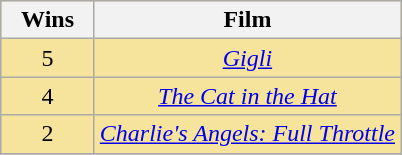<table class="wikitable sortable" rowspan=2 style="text-align: center; background: #f6e39c">
<tr>
<th scope="col" width="55">Wins</th>
<th scope="col" align="center">Film</th>
</tr>
<tr>
<td>5</td>
<td><em><a href='#'>Gigli</a></em></td>
</tr>
<tr>
<td>4</td>
<td><em><a href='#'>The Cat in the Hat</a></em></td>
</tr>
<tr>
<td>2</td>
<td><em><a href='#'>Charlie's Angels: Full Throttle</a></em></td>
</tr>
<tr>
</tr>
</table>
